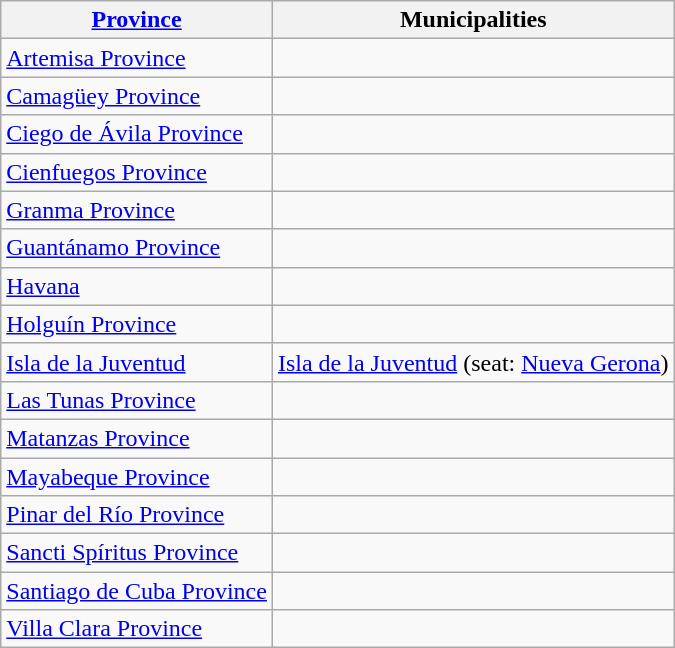<table class="wikitable">
<tr>
<th><a href='#'>Province</a></th>
<th>Municipalities</th>
</tr>
<tr>
<td><a href='#'>Artemisa Province</a></td>
<td></td>
</tr>
<tr>
<td><a href='#'>Camagüey Province</a></td>
<td></td>
</tr>
<tr>
<td><a href='#'>Ciego de Ávila Province</a></td>
<td></td>
</tr>
<tr>
<td><a href='#'>Cienfuegos Province</a></td>
<td></td>
</tr>
<tr>
<td><a href='#'>Granma Province</a></td>
<td></td>
</tr>
<tr>
<td><a href='#'>Guantánamo Province</a></td>
<td></td>
</tr>
<tr>
<td><a href='#'>Havana</a></td>
<td></td>
</tr>
<tr>
<td><a href='#'>Holguín Province</a></td>
<td></td>
</tr>
<tr>
<td><a href='#'>Isla de la Juventud</a></td>
<td><a href='#'>Isla de la Juventud</a> (seat: <a href='#'>Nueva Gerona</a>)</td>
</tr>
<tr>
<td><a href='#'>Las Tunas Province</a></td>
<td></td>
</tr>
<tr>
<td><a href='#'>Matanzas Province</a></td>
<td></td>
</tr>
<tr>
<td><a href='#'>Mayabeque Province</a></td>
<td></td>
</tr>
<tr>
<td><a href='#'>Pinar del Río Province</a></td>
<td></td>
</tr>
<tr>
<td><a href='#'>Sancti Spíritus Province</a></td>
<td></td>
</tr>
<tr>
<td><a href='#'>Santiago de Cuba Province</a></td>
<td></td>
</tr>
<tr>
<td><a href='#'>Villa Clara Province</a></td>
<td></td>
</tr>
</table>
